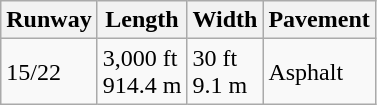<table class="wikitable">
<tr>
<th>Runway</th>
<th>Length</th>
<th>Width</th>
<th>Pavement</th>
</tr>
<tr>
<td>15/22</td>
<td>3,000 ft<br>914.4 m</td>
<td>30 ft<br>9.1 m</td>
<td>Asphalt</td>
</tr>
</table>
